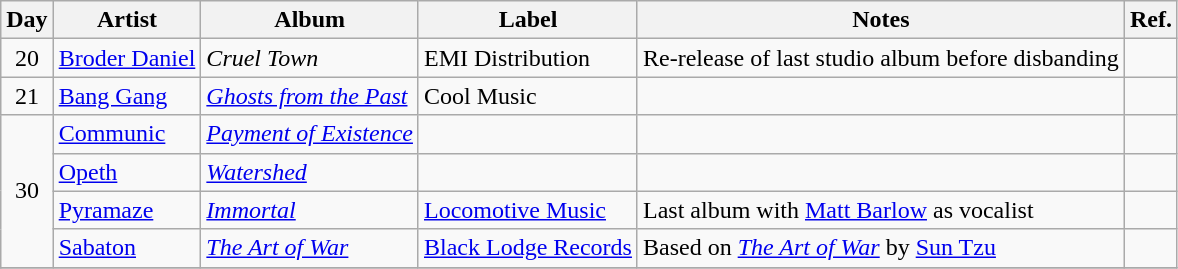<table class="wikitable">
<tr>
<th>Day</th>
<th>Artist</th>
<th>Album</th>
<th>Label</th>
<th>Notes</th>
<th>Ref.</th>
</tr>
<tr>
<td rowspan="1" style="text-align:center;">20</td>
<td><a href='#'>Broder Daniel</a></td>
<td><em>Cruel Town</em></td>
<td>EMI Distribution</td>
<td>Re-release of last studio album before disbanding</td>
<td></td>
</tr>
<tr>
<td rowspan="1" style="text-align:center;">21</td>
<td><a href='#'>Bang Gang</a></td>
<td><em><a href='#'>Ghosts from the Past</a></em></td>
<td>Cool Music</td>
<td></td>
<td></td>
</tr>
<tr>
<td rowspan="4" style="text-align:center;">30</td>
<td><a href='#'>Communic</a></td>
<td><em><a href='#'>Payment of Existence</a></em></td>
<td></td>
<td></td>
<td></td>
</tr>
<tr>
<td><a href='#'>Opeth</a></td>
<td><em><a href='#'>Watershed</a></em></td>
<td></td>
<td></td>
<td></td>
</tr>
<tr>
<td><a href='#'>Pyramaze</a></td>
<td><em><a href='#'>Immortal</a></em></td>
<td><a href='#'>Locomotive Music</a></td>
<td>Last album with <a href='#'>Matt Barlow</a> as vocalist</td>
<td></td>
</tr>
<tr>
<td><a href='#'>Sabaton</a></td>
<td><em><a href='#'>The Art of War</a></em></td>
<td><a href='#'>Black Lodge Records</a></td>
<td>Based on <em><a href='#'>The Art of War</a></em> by <a href='#'>Sun Tzu</a></td>
<td></td>
</tr>
<tr>
</tr>
</table>
